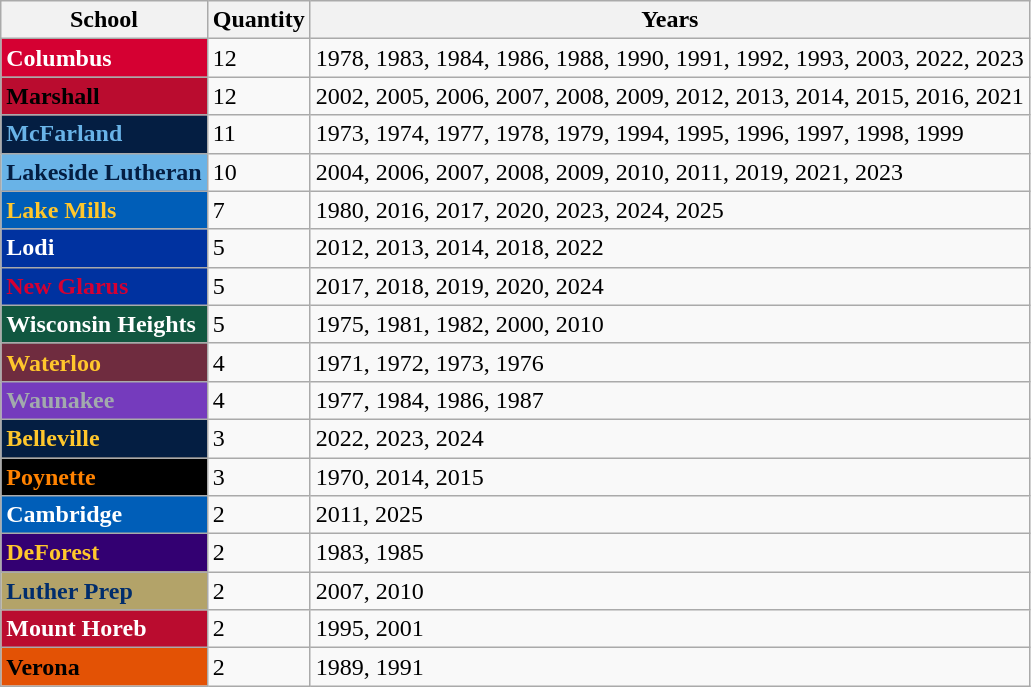<table class="wikitable">
<tr>
<th>School</th>
<th>Quantity</th>
<th>Years</th>
</tr>
<tr>
<td style="background: #d50032; color: white"><strong>Columbus</strong></td>
<td>12</td>
<td>1978, 1983, 1984, 1986, 1988, 1990, 1991, 1992, 1993, 2003, 2022, 2023</td>
</tr>
<tr>
<td style="background: #ba0c2f; color: black"><strong>Marshall</strong></td>
<td>12</td>
<td>2002, 2005, 2006, 2007, 2008, 2009, 2012, 2013, 2014, 2015, 2016, 2021</td>
</tr>
<tr>
<td style="background: #041e42; color: #69b3e7"><strong>McFarland</strong></td>
<td>11</td>
<td>1973, 1974, 1977, 1978, 1979, 1994, 1995, 1996, 1997, 1998, 1999</td>
</tr>
<tr>
<td style="background: #69b3e7; color: #041e42"><strong>Lakeside Lutheran</strong></td>
<td>10</td>
<td>2004, 2006, 2007, 2008, 2009, 2010, 2011, 2019, 2021, 2023</td>
</tr>
<tr>
<td style="background: #005eb8; color: #ffc72c"><strong>Lake Mills</strong></td>
<td>7</td>
<td>1980, 2016, 2017, 2020, 2023, 2024, 2025</td>
</tr>
<tr>
<td style="background: #0032a0; color: white"><strong>Lodi</strong></td>
<td>5</td>
<td>2012, 2013, 2014, 2018, 2022</td>
</tr>
<tr>
<td style="background: #0032a0; color: #d50032"><strong>New Glarus</strong></td>
<td>5</td>
<td>2017, 2018, 2019, 2020, 2024</td>
</tr>
<tr>
<td style="background: #115740; color: white"><strong>Wisconsin Heights</strong></td>
<td>5</td>
<td>1975, 1981, 1982, 2000, 2010</td>
</tr>
<tr>
<td style="background: #6f2c3f; color: #ffc72c"><strong>Waterloo</strong></td>
<td>4</td>
<td>1971, 1972, 1973, 1976</td>
</tr>
<tr>
<td style="background: #753bbd; color: #a2aaad"><strong>Waunakee</strong></td>
<td>4</td>
<td>1977, 1984, 1986, 1987</td>
</tr>
<tr>
<td style="background: #041e42; color: #ffc72c"><strong>Belleville</strong></td>
<td>3</td>
<td>2022, 2023, 2024</td>
</tr>
<tr>
<td style="background: black; color: #ff8200"><strong>Poynette</strong></td>
<td>3</td>
<td>1970, 2014, 2015</td>
</tr>
<tr>
<td style="background: #005eb8; color: white"><strong>Cambridge</strong></td>
<td>2</td>
<td>2011, 2025</td>
</tr>
<tr>
<td style="background: #330072; color: #ffc72c"><strong>DeForest</strong></td>
<td>2</td>
<td>1983, 1985</td>
</tr>
<tr>
<td style="background: #b3a369; color: #002d6c"><strong>Luther Prep</strong></td>
<td>2</td>
<td>2007, 2010</td>
</tr>
<tr>
<td style="background: #ba0c2f; color:white"><strong>Mount Horeb</strong></td>
<td>2</td>
<td>1995, 2001</td>
</tr>
<tr>
<td style="background: #e35205; color: black"><strong>Verona</strong></td>
<td>2</td>
<td>1989, 1991</td>
</tr>
</table>
